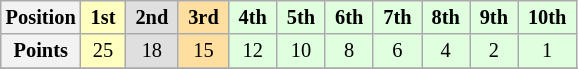<table class="wikitable" style="font-size:85%; text-align:center">
<tr>
<th>Position</th>
<td style="background:#ffffbf"> <strong>1st</strong> </td>
<td style="background:#dfdfdf"> <strong>2nd</strong> </td>
<td style="background:#ffdf9f"> <strong>3rd</strong> </td>
<td style="background:#dfffdf"> <strong>4th</strong> </td>
<td style="background:#dfffdf"> <strong>5th</strong> </td>
<td style="background:#dfffdf"> <strong>6th</strong> </td>
<td style="background:#dfffdf"> <strong>7th</strong> </td>
<td style="background:#dfffdf"> <strong>8th</strong> </td>
<td style="background:#dfffdf"> <strong>9th</strong> </td>
<td style="background:#dfffdf"> <strong>10th</strong> </td>
</tr>
<tr>
<th>Points</th>
<td style="background:#ffffbf">25</td>
<td style="background:#dfdfdf">18</td>
<td style="background:#ffdf9f">15</td>
<td style="background:#dfffdf">12</td>
<td style="background:#dfffdf">10</td>
<td style="background:#dfffdf">8</td>
<td style="background:#dfffdf">6</td>
<td style="background:#dfffdf">4</td>
<td style="background:#dfffdf">2</td>
<td style="background:#dfffdf">1</td>
</tr>
<tr>
</tr>
</table>
